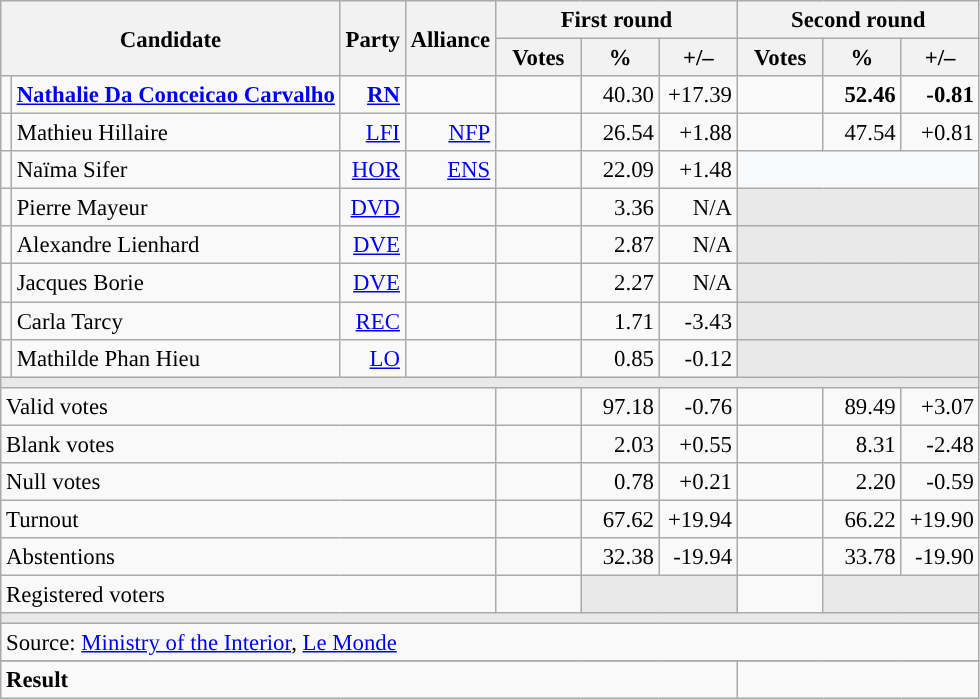<table class="wikitable" style="text-align:right;font-size:95%;">
<tr>
<th rowspan="2" colspan="2">Candidate</th>
<th rowspan="2">Party</th>
<th rowspan="2">Alliance</th>
<th colspan="3">First round</th>
<th colspan="3">Second round</th>
</tr>
<tr>
<th style="width:50px;">Votes</th>
<th style="width:45px;">%</th>
<th style="width:45px;">+/–</th>
<th style="width:50px;">Votes</th>
<th style="width:45px;">%</th>
<th style="width:45px;">+/–</th>
</tr>
<tr>
<td style="color:inherit;background:"></td>
<td style="text-align:left;"><strong><a href='#'>Nathalie Da Conceicao Carvalho</a></strong></td>
<td><a href='#'><strong>RN</strong></a></td>
<td></td>
<td></td>
<td>40.30</td>
<td>+17.39</td>
<td><strong></strong></td>
<td><strong>52.46</strong></td>
<td><strong>-0.81</strong></td>
</tr>
<tr>
<td style="color:inherit;background:"></td>
<td style="text-align:left;">Mathieu Hillaire</td>
<td><a href='#'>LFI</a></td>
<td><a href='#'>NFP</a></td>
<td></td>
<td>26.54</td>
<td>+1.88</td>
<td></td>
<td>47.54</td>
<td>+0.81</td>
</tr>
<tr>
<td style="color:inherit;background:"></td>
<td style="text-align:left;">Naïma Sifer</td>
<td><a href='#'>HOR</a></td>
<td><a href='#'>ENS</a></td>
<td></td>
<td>22.09</td>
<td>+1.48</td>
<td colspan="3" style="background:#F8F9FA;"></td>
</tr>
<tr>
<td style="color:inherit;background:"></td>
<td style="text-align:left;">Pierre Mayeur</td>
<td><a href='#'>DVD</a></td>
<td></td>
<td></td>
<td>3.36</td>
<td>N/A</td>
<td colspan="3" style="background:#E9E9E9;"></td>
</tr>
<tr>
<td style="color:inherit;background:"></td>
<td style="text-align:left;">Alexandre Lienhard</td>
<td><a href='#'>DVE</a></td>
<td></td>
<td></td>
<td>2.87</td>
<td>N/A</td>
<td colspan="3" style="background:#E9E9E9;"></td>
</tr>
<tr>
<td style="color:inherit;background:"></td>
<td style="text-align:left;">Jacques Borie</td>
<td><a href='#'>DVE</a></td>
<td></td>
<td></td>
<td>2.27</td>
<td>N/A</td>
<td colspan="3" style="background:#E9E9E9;"></td>
</tr>
<tr>
<td style="color:inherit;background:"></td>
<td style="text-align:left;">Carla Tarcy</td>
<td><a href='#'>REC</a></td>
<td></td>
<td></td>
<td>1.71</td>
<td>-3.43</td>
<td colspan="3" style="background:#E9E9E9;"></td>
</tr>
<tr>
<td style="color:inherit;background:"></td>
<td style="text-align:left;">Mathilde Phan Hieu</td>
<td><a href='#'>LO</a></td>
<td></td>
<td></td>
<td>0.85</td>
<td>-0.12</td>
<td colspan="3" style="background:#E9E9E9;"></td>
</tr>
<tr>
<td colspan="10" style="background:#E9E9E9;"></td>
</tr>
<tr>
<td colspan="4" style="text-align:left;">Valid votes</td>
<td></td>
<td>97.18</td>
<td>-0.76</td>
<td></td>
<td>89.49</td>
<td>+3.07</td>
</tr>
<tr>
<td colspan="4" style="text-align:left;">Blank votes</td>
<td></td>
<td>2.03</td>
<td>+0.55</td>
<td></td>
<td>8.31</td>
<td>-2.48</td>
</tr>
<tr>
<td colspan="4" style="text-align:left;">Null votes</td>
<td></td>
<td>0.78</td>
<td>+0.21</td>
<td></td>
<td>2.20</td>
<td>-0.59</td>
</tr>
<tr>
<td colspan="4" style="text-align:left;">Turnout</td>
<td></td>
<td>67.62</td>
<td>+19.94</td>
<td></td>
<td>66.22</td>
<td>+19.90</td>
</tr>
<tr>
<td colspan="4" style="text-align:left;">Abstentions</td>
<td></td>
<td>32.38</td>
<td>-19.94</td>
<td></td>
<td>33.78</td>
<td>-19.90</td>
</tr>
<tr>
<td colspan="4" style="text-align:left;">Registered voters</td>
<td></td>
<td colspan="2" style="background:#E9E9E9;"></td>
<td></td>
<td colspan="2" style="background:#E9E9E9;"></td>
</tr>
<tr>
<td colspan="10" style="background:#E9E9E9;"></td>
</tr>
<tr>
<td colspan="10" style="text-align:left;">Source: <a href='#'>Ministry of the Interior</a>, <a href='#'>Le Monde</a></td>
</tr>
<tr>
</tr>
<tr style="font-weight:bold">
<td colspan="7" style="text-align:left;">Result</td>
<td colspan="7" style="background-color:"></td>
</tr>
</table>
